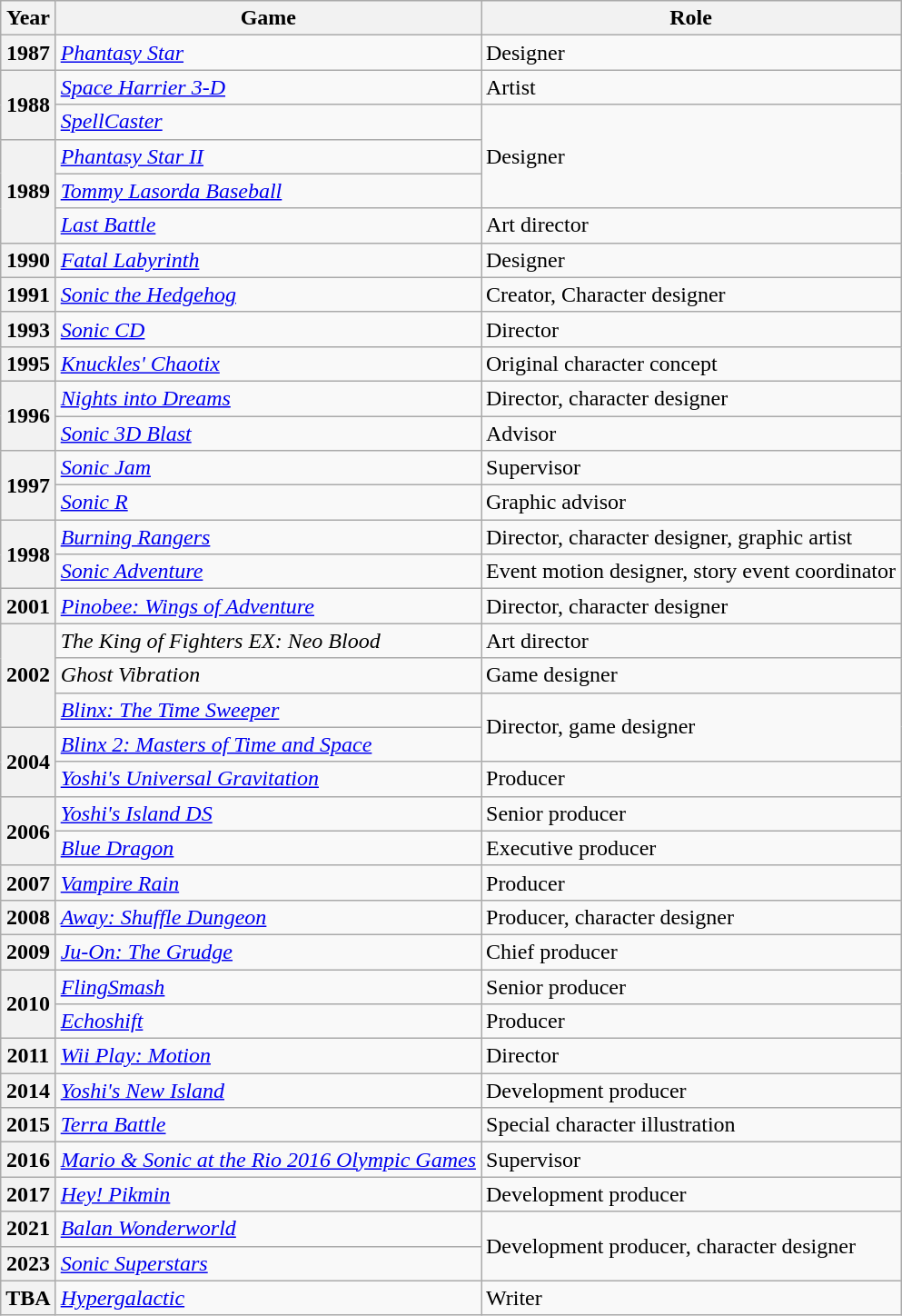<table class="wikitable sortable" width="auto">
<tr>
<th scope="col">Year</th>
<th scope="col">Game</th>
<th scope="col">Role</th>
</tr>
<tr>
<th scope=row>1987</th>
<td><em><a href='#'>Phantasy Star</a></em></td>
<td>Designer</td>
</tr>
<tr>
<th scope=row rowspan="2">1988</th>
<td><em><a href='#'>Space Harrier 3-D</a></em></td>
<td>Artist</td>
</tr>
<tr>
<td><em><a href='#'>SpellCaster</a></em></td>
<td rowspan="3">Designer</td>
</tr>
<tr>
<th scope=row rowspan="3">1989</th>
<td><em><a href='#'>Phantasy Star II</a></em></td>
</tr>
<tr>
<td><em><a href='#'>Tommy Lasorda Baseball</a></em></td>
</tr>
<tr>
<td><em><a href='#'>Last Battle</a></em></td>
<td>Art director</td>
</tr>
<tr>
<th>1990</th>
<td><em><a href='#'>Fatal Labyrinth</a></em></td>
<td>Designer</td>
</tr>
<tr>
<th>1991</th>
<td><em><a href='#'>Sonic the Hedgehog</a></em></td>
<td>Creator, Character designer</td>
</tr>
<tr>
<th scope=row>1993</th>
<td><em><a href='#'>Sonic CD</a></em></td>
<td>Director</td>
</tr>
<tr>
<th scope=row>1995</th>
<td><em><a href='#'>Knuckles' Chaotix</a></em></td>
<td>Original character concept</td>
</tr>
<tr>
<th scope=row rowspan="2">1996</th>
<td><em><a href='#'>Nights into Dreams</a></em></td>
<td>Director, character designer</td>
</tr>
<tr>
<td><em><a href='#'>Sonic 3D Blast</a></em></td>
<td>Advisor</td>
</tr>
<tr>
<th scope=row rowspan="2">1997</th>
<td><em><a href='#'>Sonic Jam</a></em></td>
<td>Supervisor</td>
</tr>
<tr>
<td><em><a href='#'>Sonic R</a></em></td>
<td>Graphic advisor</td>
</tr>
<tr>
<th scope=row rowspan="2">1998</th>
<td><em><a href='#'>Burning Rangers</a></em></td>
<td>Director, character designer, graphic artist</td>
</tr>
<tr>
<td><em><a href='#'>Sonic Adventure</a></em></td>
<td>Event motion designer, story event coordinator</td>
</tr>
<tr>
<th scope=row>2001</th>
<td><em><a href='#'>Pinobee: Wings of Adventure</a></em></td>
<td>Director, character designer</td>
</tr>
<tr>
<th scope=row rowspan="3">2002</th>
<td><em>The King of Fighters EX: Neo Blood</em></td>
<td>Art director</td>
</tr>
<tr>
<td><em>Ghost Vibration</em></td>
<td>Game designer</td>
</tr>
<tr>
<td><em><a href='#'>Blinx: The Time Sweeper</a></em></td>
<td rowspan="2">Director, game designer</td>
</tr>
<tr>
<th scope=row rowspan="2">2004</th>
<td><em><a href='#'>Blinx 2: Masters of Time and Space</a></em></td>
</tr>
<tr>
<td><em><a href='#'>Yoshi's Universal Gravitation</a></em></td>
<td>Producer</td>
</tr>
<tr>
<th scope=row rowspan="2">2006</th>
<td><em><a href='#'>Yoshi's Island DS</a></em></td>
<td>Senior producer</td>
</tr>
<tr>
<td><em><a href='#'>Blue Dragon</a></em></td>
<td>Executive producer</td>
</tr>
<tr>
<th scope=row>2007</th>
<td><em><a href='#'>Vampire Rain</a></em></td>
<td>Producer</td>
</tr>
<tr>
<th scope=row>2008</th>
<td><em><a href='#'>Away: Shuffle Dungeon</a></em></td>
<td>Producer, character designer</td>
</tr>
<tr>
<th>2009</th>
<td><em><a href='#'>Ju-On: The Grudge</a></em></td>
<td>Chief producer</td>
</tr>
<tr>
<th scope=row rowspan="2">2010</th>
<td><em><a href='#'>FlingSmash</a></em></td>
<td>Senior producer</td>
</tr>
<tr>
<td><em><a href='#'>Echoshift</a></em></td>
<td>Producer</td>
</tr>
<tr>
<th>2011</th>
<td><em><a href='#'>Wii Play: Motion</a></em></td>
<td>Director</td>
</tr>
<tr>
<th scope=row>2014</th>
<td><em><a href='#'>Yoshi's New Island</a></em></td>
<td>Development producer</td>
</tr>
<tr>
<th scope=row>2015</th>
<td><em><a href='#'>Terra Battle</a></em></td>
<td>Special character illustration</td>
</tr>
<tr>
<th scope=row>2016</th>
<td><em><a href='#'>Mario & Sonic at the Rio 2016 Olympic Games</a></em></td>
<td>Supervisor</td>
</tr>
<tr>
<th scope=row>2017</th>
<td><em><a href='#'>Hey! Pikmin</a></em></td>
<td>Development producer</td>
</tr>
<tr>
<th scope=row>2021</th>
<td><em><a href='#'>Balan Wonderworld</a></em></td>
<td rowspan="2">Development producer, character designer</td>
</tr>
<tr>
<th scope=row>2023</th>
<td><em><a href='#'>Sonic Superstars</a></em></td>
</tr>
<tr>
<th scope=row>TBA</th>
<td><em><a href='#'>Hypergalactic</a></em></td>
<td>Writer</td>
</tr>
</table>
